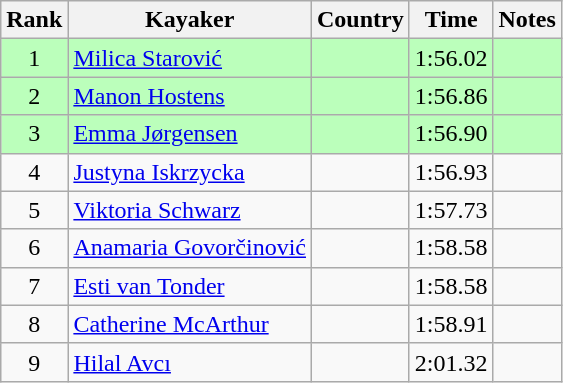<table class="wikitable" style="text-align:center">
<tr>
<th>Rank</th>
<th>Kayaker</th>
<th>Country</th>
<th>Time</th>
<th>Notes</th>
</tr>
<tr bgcolor=bbffbb>
<td>1</td>
<td align="left"><a href='#'>Milica Starović</a></td>
<td align="left"></td>
<td>1:56.02</td>
<td></td>
</tr>
<tr bgcolor=bbffbb>
<td>2</td>
<td align="left"><a href='#'>Manon Hostens</a></td>
<td align="left"></td>
<td>1:56.86</td>
<td></td>
</tr>
<tr bgcolor=bbffbb>
<td>3</td>
<td align="left"><a href='#'>Emma Jørgensen</a></td>
<td align="left"></td>
<td>1:56.90</td>
<td></td>
</tr>
<tr>
<td>4</td>
<td align="left"><a href='#'>Justyna Iskrzycka</a></td>
<td align="left"></td>
<td>1:56.93</td>
<td></td>
</tr>
<tr>
<td>5</td>
<td align="left"><a href='#'>Viktoria Schwarz</a></td>
<td align="left"></td>
<td>1:57.73</td>
<td></td>
</tr>
<tr>
<td>6</td>
<td align="left"><a href='#'>Anamaria Govorčinović</a></td>
<td align="left"></td>
<td>1:58.58</td>
<td></td>
</tr>
<tr>
<td>7</td>
<td align="left"><a href='#'>Esti van Tonder</a></td>
<td align="left"></td>
<td>1:58.58</td>
<td></td>
</tr>
<tr>
<td>8</td>
<td align="left"><a href='#'>Catherine McArthur</a></td>
<td align="left"></td>
<td>1:58.91</td>
<td></td>
</tr>
<tr>
<td>9</td>
<td align="left"><a href='#'>Hilal Avcı</a></td>
<td align="left"></td>
<td>2:01.32</td>
<td></td>
</tr>
</table>
